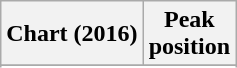<table class="wikitable sortable plainrowheaders" style="text-align:center">
<tr>
<th scope="col">Chart (2016)</th>
<th scope="col">Peak<br>position</th>
</tr>
<tr>
</tr>
<tr>
</tr>
<tr>
</tr>
</table>
